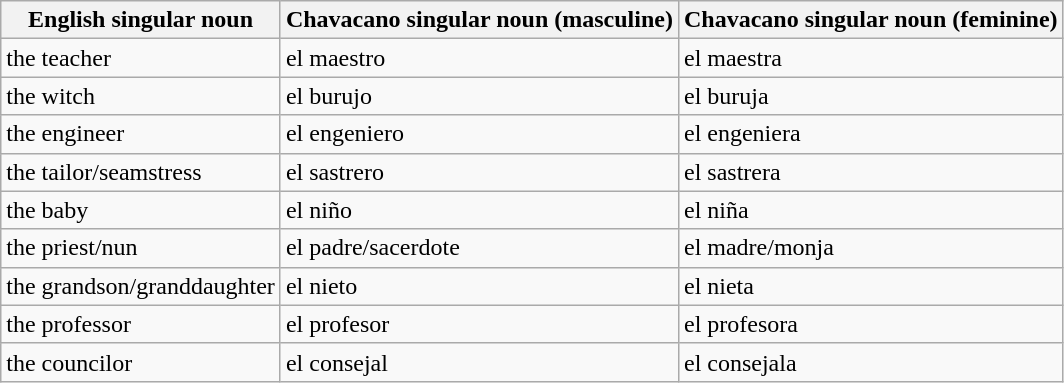<table class="wikitable">
<tr>
<th>English singular noun</th>
<th>Chavacano singular noun (masculine)</th>
<th>Chavacano singular noun (feminine)</th>
</tr>
<tr>
<td>the teacher</td>
<td>el maestro</td>
<td>el maestra</td>
</tr>
<tr>
<td>the witch</td>
<td>el burujo</td>
<td>el buruja</td>
</tr>
<tr>
<td>the engineer</td>
<td>el engeniero</td>
<td>el engeniera</td>
</tr>
<tr>
<td>the tailor/seamstress</td>
<td>el sastrero</td>
<td>el sastrera</td>
</tr>
<tr>
<td>the baby</td>
<td>el niño</td>
<td>el niña</td>
</tr>
<tr>
<td>the priest/nun</td>
<td>el padre/sacerdote</td>
<td>el madre/monja</td>
</tr>
<tr>
<td>the grandson/granddaughter</td>
<td>el nieto</td>
<td>el nieta</td>
</tr>
<tr>
<td>the professor</td>
<td>el profesor</td>
<td>el profesora</td>
</tr>
<tr>
<td>the councilor</td>
<td>el consejal</td>
<td>el consejala</td>
</tr>
</table>
